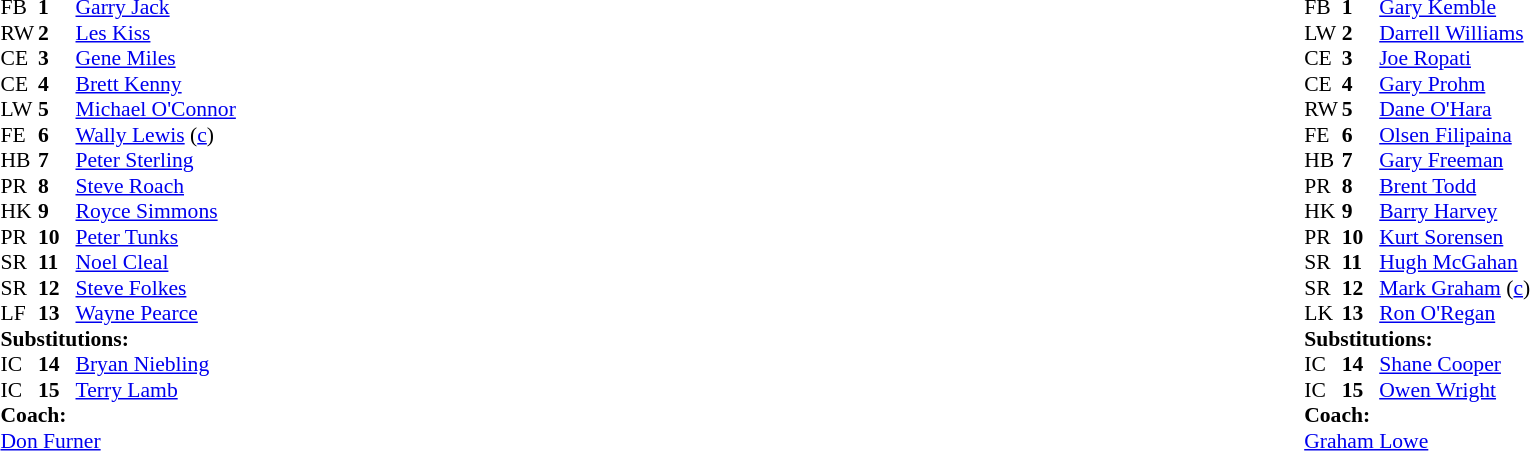<table width="100%">
<tr>
<td valign="top" width="50%"><br><table style="font-size: 90%" cellspacing="0" cellpadding="0">
<tr>
<th width="25"></th>
<th width="25"></th>
</tr>
<tr>
<td>FB</td>
<td><strong>1</strong></td>
<td><a href='#'>Garry Jack</a></td>
</tr>
<tr>
<td>RW</td>
<td><strong>2</strong></td>
<td><a href='#'>Les Kiss</a></td>
</tr>
<tr>
<td>CE</td>
<td><strong>3</strong></td>
<td><a href='#'>Gene Miles</a></td>
</tr>
<tr>
<td>CE</td>
<td><strong>4</strong></td>
<td><a href='#'>Brett Kenny</a></td>
</tr>
<tr>
<td>LW</td>
<td><strong>5</strong></td>
<td><a href='#'>Michael O'Connor</a></td>
</tr>
<tr>
<td>FE</td>
<td><strong>6</strong></td>
<td><a href='#'>Wally Lewis</a> (<a href='#'>c</a>)</td>
</tr>
<tr>
<td>HB</td>
<td><strong>7</strong></td>
<td><a href='#'>Peter Sterling</a></td>
</tr>
<tr>
<td>PR</td>
<td><strong>8</strong></td>
<td><a href='#'>Steve Roach</a></td>
</tr>
<tr>
<td>HK</td>
<td><strong>9</strong></td>
<td><a href='#'>Royce Simmons</a></td>
</tr>
<tr>
<td>PR</td>
<td><strong>10</strong></td>
<td><a href='#'>Peter Tunks</a></td>
</tr>
<tr>
<td>SR</td>
<td><strong>11</strong></td>
<td><a href='#'>Noel Cleal</a></td>
</tr>
<tr>
<td>SR</td>
<td><strong>12</strong></td>
<td><a href='#'>Steve Folkes</a></td>
</tr>
<tr>
<td>LF</td>
<td><strong>13</strong></td>
<td><a href='#'>Wayne Pearce</a></td>
</tr>
<tr>
<td colspan=3><strong>Substitutions:</strong></td>
</tr>
<tr>
<td>IC</td>
<td><strong>14</strong></td>
<td><a href='#'>Bryan Niebling</a></td>
</tr>
<tr>
<td>IC</td>
<td><strong>15</strong></td>
<td><a href='#'>Terry Lamb</a></td>
</tr>
<tr>
<td colspan=3><strong>Coach:</strong></td>
</tr>
<tr>
<td colspan="4"> <a href='#'>Don Furner</a></td>
</tr>
</table>
</td>
<td valign="top" width="50%"><br><table style="font-size: 90%" cellspacing="0" cellpadding="0" align="center">
<tr>
<th width="25"></th>
<th width="25"></th>
</tr>
<tr>
<td>FB</td>
<td><strong>1</strong></td>
<td><a href='#'>Gary Kemble</a></td>
</tr>
<tr>
<td>LW</td>
<td><strong>2</strong></td>
<td><a href='#'>Darrell Williams</a></td>
</tr>
<tr>
<td>CE</td>
<td><strong>3</strong></td>
<td><a href='#'>Joe Ropati</a></td>
</tr>
<tr>
<td>CE</td>
<td><strong>4</strong></td>
<td><a href='#'>Gary Prohm</a></td>
</tr>
<tr>
<td>RW</td>
<td><strong>5</strong></td>
<td><a href='#'>Dane O'Hara</a></td>
</tr>
<tr>
<td>FE</td>
<td><strong>6</strong></td>
<td><a href='#'>Olsen Filipaina</a></td>
</tr>
<tr>
<td>HB</td>
<td><strong>7</strong></td>
<td><a href='#'>Gary Freeman</a></td>
</tr>
<tr>
<td>PR</td>
<td><strong>8</strong></td>
<td><a href='#'>Brent Todd</a></td>
</tr>
<tr>
<td>HK</td>
<td><strong>9</strong></td>
<td><a href='#'>Barry Harvey</a></td>
</tr>
<tr>
<td>PR</td>
<td><strong>10</strong></td>
<td><a href='#'>Kurt Sorensen</a></td>
</tr>
<tr>
<td>SR</td>
<td><strong>11</strong></td>
<td><a href='#'>Hugh McGahan</a></td>
</tr>
<tr>
<td>SR</td>
<td><strong>12</strong></td>
<td><a href='#'>Mark Graham</a> (<a href='#'>c</a>)</td>
</tr>
<tr>
<td>LK</td>
<td><strong>13</strong></td>
<td><a href='#'>Ron O'Regan</a></td>
</tr>
<tr>
<td colspan=3><strong>Substitutions:</strong></td>
</tr>
<tr>
<td>IC</td>
<td><strong>14</strong></td>
<td><a href='#'>Shane Cooper</a></td>
</tr>
<tr>
<td>IC</td>
<td><strong>15</strong></td>
<td><a href='#'>Owen Wright</a></td>
</tr>
<tr>
<td colspan=3><strong>Coach:</strong></td>
</tr>
<tr>
<td colspan="4"> <a href='#'>Graham Lowe</a></td>
</tr>
</table>
</td>
</tr>
</table>
